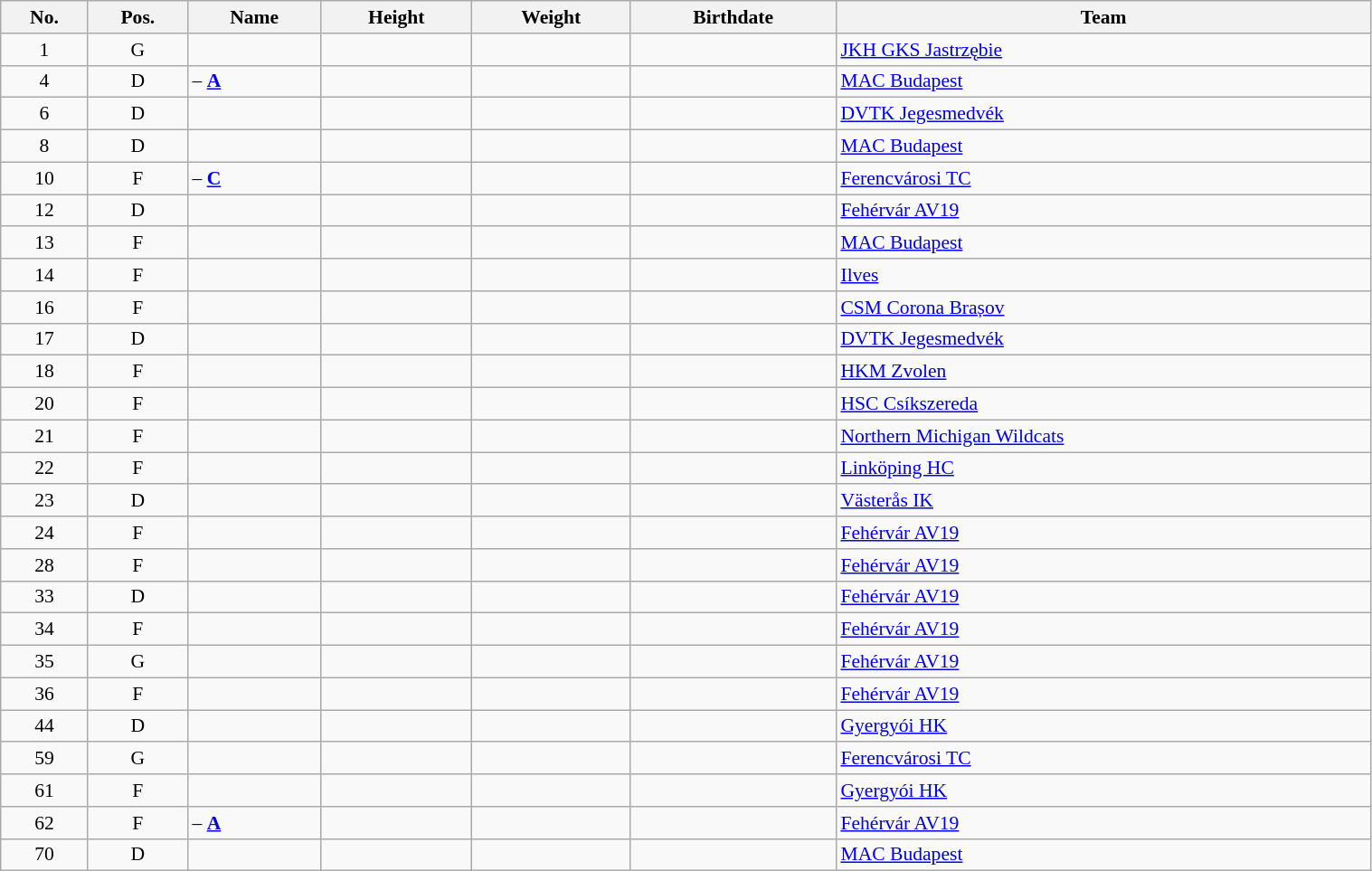<table width="80%" class="wikitable sortable" style="font-size: 90%; text-align: center;">
<tr>
<th>No.</th>
<th>Pos.</th>
<th>Name</th>
<th>Height</th>
<th>Weight</th>
<th>Birthdate</th>
<th>Team</th>
</tr>
<tr>
<td>1</td>
<td>G</td>
<td align=left></td>
<td></td>
<td></td>
<td></td>
<td style="text-align:left;"> <a href='#'>JKH GKS Jastrzębie</a></td>
</tr>
<tr>
<td>4</td>
<td>D</td>
<td align=left> – <strong><a href='#'>A</a></strong></td>
<td></td>
<td></td>
<td></td>
<td style="text-align:left;"> <a href='#'>MAC Budapest</a></td>
</tr>
<tr>
<td>6</td>
<td>D</td>
<td align=left></td>
<td></td>
<td></td>
<td></td>
<td style="text-align:left;"> <a href='#'>DVTK Jegesmedvék</a></td>
</tr>
<tr>
<td>8</td>
<td>D</td>
<td align=left></td>
<td></td>
<td></td>
<td></td>
<td style="text-align:left;"> <a href='#'>MAC Budapest</a></td>
</tr>
<tr>
<td>10</td>
<td>F</td>
<td align=left> – <strong><a href='#'>C</a></strong></td>
<td></td>
<td></td>
<td></td>
<td style="text-align:left;"> <a href='#'>Ferencvárosi TC</a></td>
</tr>
<tr>
<td>12</td>
<td>D</td>
<td align=left></td>
<td></td>
<td></td>
<td></td>
<td style="text-align:left;"> <a href='#'>Fehérvár AV19</a></td>
</tr>
<tr>
<td>13</td>
<td>F</td>
<td align=left></td>
<td></td>
<td></td>
<td></td>
<td style="text-align:left;"> <a href='#'>MAC Budapest</a></td>
</tr>
<tr>
<td>14</td>
<td>F</td>
<td align=left></td>
<td></td>
<td></td>
<td></td>
<td style="text-align:left;"> <a href='#'>Ilves</a></td>
</tr>
<tr>
<td>16</td>
<td>F</td>
<td align=left></td>
<td></td>
<td></td>
<td></td>
<td style="text-align:left;"> <a href='#'>CSM Corona Brașov</a></td>
</tr>
<tr>
<td>17</td>
<td>D</td>
<td align=left></td>
<td></td>
<td></td>
<td></td>
<td style="text-align:left;"> <a href='#'>DVTK Jegesmedvék</a></td>
</tr>
<tr>
<td>18</td>
<td>F</td>
<td align=left></td>
<td></td>
<td></td>
<td></td>
<td style="text-align:left;"> <a href='#'>HKM Zvolen</a></td>
</tr>
<tr>
<td>20</td>
<td>F</td>
<td align=left></td>
<td></td>
<td></td>
<td></td>
<td style="text-align:left;"> <a href='#'>HSC Csíkszereda</a></td>
</tr>
<tr>
<td>21</td>
<td>F</td>
<td align=left></td>
<td></td>
<td></td>
<td></td>
<td style="text-align:left;"> <a href='#'>Northern Michigan Wildcats</a></td>
</tr>
<tr>
<td>22</td>
<td>F</td>
<td align=left></td>
<td></td>
<td></td>
<td></td>
<td style="text-align:left;"> <a href='#'>Linköping HC</a></td>
</tr>
<tr>
<td>23</td>
<td>D</td>
<td align=left></td>
<td></td>
<td></td>
<td></td>
<td style="text-align:left;"> <a href='#'>Västerås IK</a></td>
</tr>
<tr>
<td>24</td>
<td>F</td>
<td align=left></td>
<td></td>
<td></td>
<td></td>
<td style="text-align:left;"> <a href='#'>Fehérvár AV19</a></td>
</tr>
<tr>
<td>28</td>
<td>F</td>
<td align=left></td>
<td></td>
<td></td>
<td></td>
<td style="text-align:left;"> <a href='#'>Fehérvár AV19</a></td>
</tr>
<tr>
<td>33</td>
<td>D</td>
<td align=left></td>
<td></td>
<td></td>
<td></td>
<td style="text-align:left;"> <a href='#'>Fehérvár AV19</a></td>
</tr>
<tr>
<td>34</td>
<td>F</td>
<td align=left></td>
<td></td>
<td></td>
<td></td>
<td style="text-align:left;"> <a href='#'>Fehérvár AV19</a></td>
</tr>
<tr>
<td>35</td>
<td>G</td>
<td align=left></td>
<td></td>
<td></td>
<td></td>
<td style="text-align:left;"> <a href='#'>Fehérvár AV19</a></td>
</tr>
<tr>
<td>36</td>
<td>F</td>
<td align=left></td>
<td></td>
<td></td>
<td></td>
<td style="text-align:left;"> <a href='#'>Fehérvár AV19</a></td>
</tr>
<tr>
<td>44</td>
<td>D</td>
<td align=left></td>
<td></td>
<td></td>
<td></td>
<td style="text-align:left;"> <a href='#'>Gyergyói HK</a></td>
</tr>
<tr>
<td>59</td>
<td>G</td>
<td align=left></td>
<td></td>
<td></td>
<td></td>
<td style="text-align:left;"> <a href='#'>Ferencvárosi TC</a></td>
</tr>
<tr>
<td>61</td>
<td>F</td>
<td align=left></td>
<td></td>
<td></td>
<td></td>
<td style="text-align:left;"> <a href='#'>Gyergyói HK</a></td>
</tr>
<tr>
<td>62</td>
<td>F</td>
<td align=left> – <strong><a href='#'>A</a></strong></td>
<td></td>
<td></td>
<td></td>
<td style="text-align:left;"> <a href='#'>Fehérvár AV19</a></td>
</tr>
<tr>
<td>70</td>
<td>D</td>
<td align=left></td>
<td></td>
<td></td>
<td></td>
<td style="text-align:left;"> <a href='#'>MAC Budapest</a></td>
</tr>
</table>
